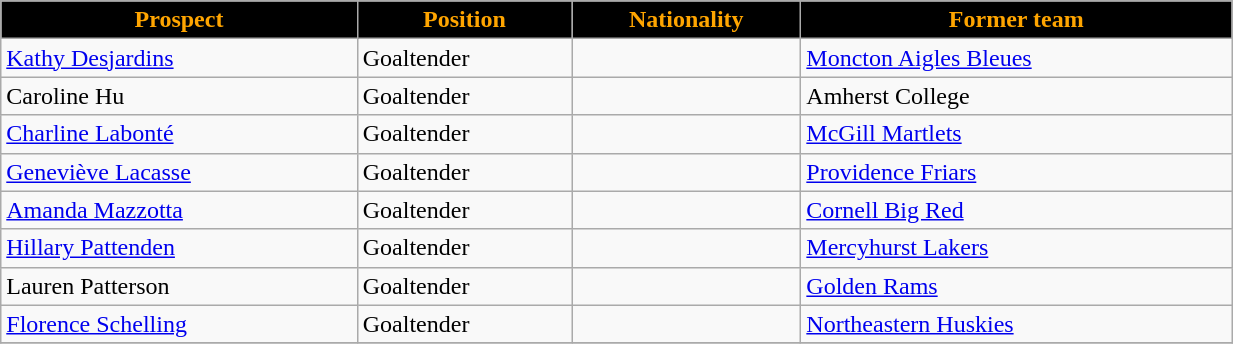<table class="wikitable" width="65%">
<tr align="center"  style="background:black;color:orange;">
<td><strong>Prospect</strong></td>
<td><strong>Position</strong></td>
<td><strong>Nationality</strong></td>
<td><strong>Former team</strong></td>
</tr>
<tr>
<td><a href='#'>Kathy Desjardins</a></td>
<td>Goaltender</td>
<td></td>
<td><a href='#'>Moncton Aigles Bleues</a></td>
</tr>
<tr>
<td>Caroline Hu</td>
<td>Goaltender</td>
<td></td>
<td>Amherst College</td>
</tr>
<tr>
<td><a href='#'>Charline Labonté</a></td>
<td>Goaltender</td>
<td></td>
<td><a href='#'>McGill Martlets</a></td>
</tr>
<tr>
<td><a href='#'>Geneviève Lacasse</a></td>
<td>Goaltender</td>
<td></td>
<td><a href='#'>Providence Friars</a></td>
</tr>
<tr>
<td><a href='#'>Amanda Mazzotta</a></td>
<td>Goaltender</td>
<td></td>
<td><a href='#'>Cornell Big Red</a></td>
</tr>
<tr>
<td><a href='#'>Hillary Pattenden</a></td>
<td>Goaltender</td>
<td></td>
<td><a href='#'>Mercyhurst Lakers</a></td>
</tr>
<tr>
<td>Lauren Patterson</td>
<td>Goaltender</td>
<td></td>
<td><a href='#'>Golden Rams</a></td>
</tr>
<tr>
<td><a href='#'>Florence Schelling</a></td>
<td>Goaltender</td>
<td></td>
<td><a href='#'>Northeastern Huskies</a></td>
</tr>
<tr>
</tr>
</table>
